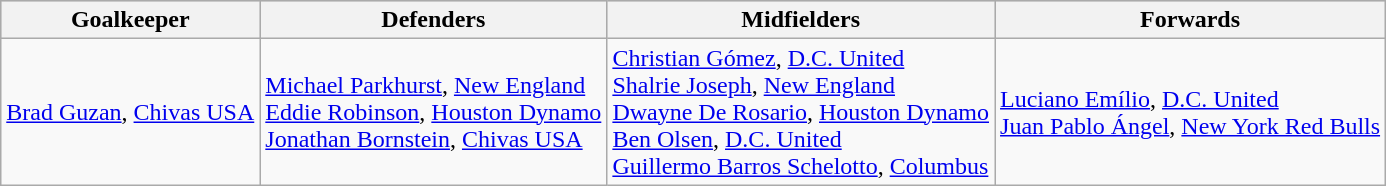<table class="wikitable">
<tr style="background:#cccccc;">
<th>Goalkeeper</th>
<th>Defenders</th>
<th>Midfielders</th>
<th>Forwards</th>
</tr>
<tr>
<td> <a href='#'>Brad Guzan</a>, <a href='#'>Chivas USA</a></td>
<td> <a href='#'>Michael Parkhurst</a>, <a href='#'>New England</a><br> <a href='#'>Eddie Robinson</a>, <a href='#'>Houston Dynamo</a><br> <a href='#'>Jonathan Bornstein</a>, <a href='#'>Chivas USA</a></td>
<td> <a href='#'>Christian Gómez</a>, <a href='#'>D.C. United</a><br> <a href='#'>Shalrie Joseph</a>, <a href='#'>New England</a><br> <a href='#'>Dwayne De Rosario</a>, <a href='#'>Houston Dynamo</a><br> <a href='#'>Ben Olsen</a>, <a href='#'>D.C. United</a><br> <a href='#'>Guillermo Barros Schelotto</a>, <a href='#'>Columbus</a></td>
<td> <a href='#'>Luciano Emílio</a>, <a href='#'>D.C. United</a><br> <a href='#'>Juan Pablo Ángel</a>, <a href='#'>New York Red Bulls</a></td>
</tr>
</table>
